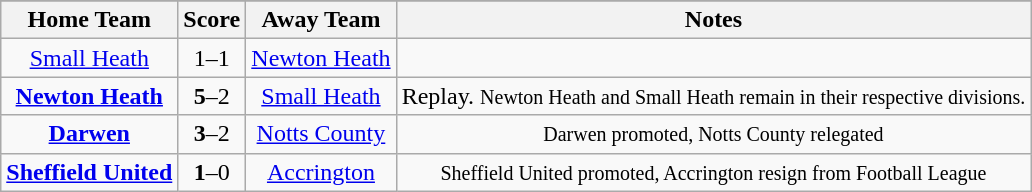<table class="wikitable" style="text-align: center">
<tr>
</tr>
<tr>
<th>Home Team</th>
<th>Score</th>
<th>Away Team</th>
<th>Notes</th>
</tr>
<tr>
<td><a href='#'>Small Heath</a></td>
<td>1–1</td>
<td><a href='#'>Newton Heath</a></td>
<td></td>
</tr>
<tr>
<td><strong><a href='#'>Newton Heath</a></strong></td>
<td><strong>5</strong>–2</td>
<td><a href='#'>Small Heath</a></td>
<td>Replay. <small>Newton Heath and Small Heath remain in their respective divisions.</small></td>
</tr>
<tr>
<td><strong><a href='#'>Darwen</a></strong></td>
<td><strong>3</strong>–2</td>
<td><a href='#'>Notts County</a></td>
<td><small>Darwen promoted, Notts County relegated</small></td>
</tr>
<tr>
<td><strong><a href='#'>Sheffield United</a></strong></td>
<td><strong>1</strong>–0</td>
<td><a href='#'>Accrington</a></td>
<td><small>Sheffield United promoted, Accrington resign from Football League</small></td>
</tr>
</table>
